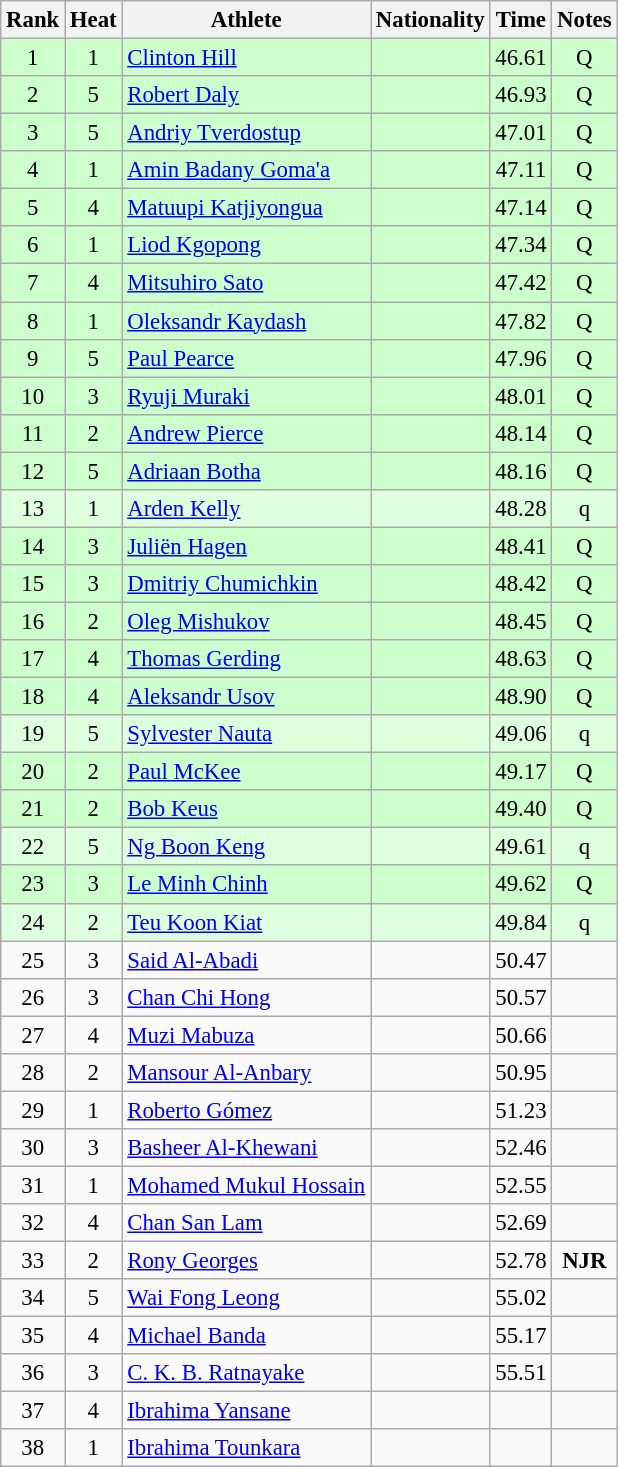<table class="wikitable sortable" style="text-align:center;font-size:95%">
<tr>
<th>Rank</th>
<th>Heat</th>
<th>Athlete</th>
<th>Nationality</th>
<th>Time</th>
<th>Notes</th>
</tr>
<tr bgcolor=ccffcc>
<td>1</td>
<td>1</td>
<td align="left"><a href='#'>Clinton Hill</a></td>
<td align=left></td>
<td>46.61</td>
<td>Q</td>
</tr>
<tr bgcolor=ccffcc>
<td>2</td>
<td>5</td>
<td align="left"><a href='#'>Robert Daly</a></td>
<td align=left></td>
<td>46.93</td>
<td>Q</td>
</tr>
<tr bgcolor=ccffcc>
<td>3</td>
<td>5</td>
<td align="left"><a href='#'>Andriy Tverdostup</a></td>
<td align=left></td>
<td>47.01</td>
<td>Q</td>
</tr>
<tr bgcolor=ccffcc>
<td>4</td>
<td>1</td>
<td align="left"><a href='#'>Amin Badany Goma'a</a></td>
<td align=left></td>
<td>47.11</td>
<td>Q</td>
</tr>
<tr bgcolor=ccffcc>
<td>5</td>
<td>4</td>
<td align="left"><a href='#'>Matuupi Katjiyongua</a></td>
<td align=left></td>
<td>47.14</td>
<td>Q</td>
</tr>
<tr bgcolor=ccffcc>
<td>6</td>
<td>1</td>
<td align="left"><a href='#'>Liod Kgopong</a></td>
<td align=left></td>
<td>47.34</td>
<td>Q</td>
</tr>
<tr bgcolor=ccffcc>
<td>7</td>
<td>4</td>
<td align="left"><a href='#'>Mitsuhiro Sato</a></td>
<td align=left></td>
<td>47.42</td>
<td>Q</td>
</tr>
<tr bgcolor=ccffcc>
<td>8</td>
<td>1</td>
<td align="left"><a href='#'>Oleksandr Kaydash</a></td>
<td align=left></td>
<td>47.82</td>
<td>Q</td>
</tr>
<tr bgcolor=ccffcc>
<td>9</td>
<td>5</td>
<td align="left"><a href='#'>Paul Pearce</a></td>
<td align=left></td>
<td>47.96</td>
<td>Q</td>
</tr>
<tr bgcolor=ccffcc>
<td>10</td>
<td>3</td>
<td align="left"><a href='#'>Ryuji Muraki</a></td>
<td align=left></td>
<td>48.01</td>
<td>Q</td>
</tr>
<tr bgcolor=ccffcc>
<td>11</td>
<td>2</td>
<td align="left"><a href='#'>Andrew Pierce</a></td>
<td align=left></td>
<td>48.14</td>
<td>Q</td>
</tr>
<tr bgcolor=ccffcc>
<td>12</td>
<td>5</td>
<td align="left"><a href='#'>Adriaan Botha</a></td>
<td align=left></td>
<td>48.16</td>
<td>Q</td>
</tr>
<tr bgcolor=ddffdd>
<td>13</td>
<td>1</td>
<td align="left"><a href='#'>Arden Kelly</a></td>
<td align=left></td>
<td>48.28</td>
<td>q</td>
</tr>
<tr bgcolor=ccffcc>
<td>14</td>
<td>3</td>
<td align="left"><a href='#'>Juliën Hagen</a></td>
<td align=left></td>
<td>48.41</td>
<td>Q</td>
</tr>
<tr bgcolor=ccffcc>
<td>15</td>
<td>3</td>
<td align="left"><a href='#'>Dmitriy Chumichkin</a></td>
<td align=left></td>
<td>48.42</td>
<td>Q</td>
</tr>
<tr bgcolor=ccffcc>
<td>16</td>
<td>2</td>
<td align="left"><a href='#'>Oleg Mishukov</a></td>
<td align=left></td>
<td>48.45</td>
<td>Q</td>
</tr>
<tr bgcolor=ccffcc>
<td>17</td>
<td>4</td>
<td align="left"><a href='#'>Thomas Gerding</a></td>
<td align=left></td>
<td>48.63</td>
<td>Q</td>
</tr>
<tr bgcolor=ccffcc>
<td>18</td>
<td>4</td>
<td align="left"><a href='#'>Aleksandr Usov</a></td>
<td align=left></td>
<td>48.90</td>
<td>Q</td>
</tr>
<tr bgcolor=ddffdd>
<td>19</td>
<td>5</td>
<td align="left"><a href='#'>Sylvester Nauta</a></td>
<td align=left></td>
<td>49.06</td>
<td>q</td>
</tr>
<tr bgcolor=ccffcc>
<td>20</td>
<td>2</td>
<td align="left"><a href='#'>Paul McKee</a></td>
<td align=left></td>
<td>49.17</td>
<td>Q</td>
</tr>
<tr bgcolor=ccffcc>
<td>21</td>
<td>2</td>
<td align="left"><a href='#'>Bob Keus</a></td>
<td align=left></td>
<td>49.40</td>
<td>Q</td>
</tr>
<tr bgcolor=ddffdd>
<td>22</td>
<td>5</td>
<td align="left"><a href='#'>Ng Boon Keng</a></td>
<td align=left></td>
<td>49.61</td>
<td>q</td>
</tr>
<tr bgcolor=ccffcc>
<td>23</td>
<td>3</td>
<td align="left"><a href='#'>Le Minh Chinh</a></td>
<td align=left></td>
<td>49.62</td>
<td>Q</td>
</tr>
<tr bgcolor=ddffdd>
<td>24</td>
<td>2</td>
<td align="left"><a href='#'>Teu Koon Kiat</a></td>
<td align=left></td>
<td>49.84</td>
<td>q</td>
</tr>
<tr>
<td>25</td>
<td>3</td>
<td align="left"><a href='#'>Said Al-Abadi</a></td>
<td align=left></td>
<td>50.47</td>
<td></td>
</tr>
<tr>
<td>26</td>
<td>3</td>
<td align="left"><a href='#'>Chan Chi Hong</a></td>
<td align=left></td>
<td>50.57</td>
<td></td>
</tr>
<tr>
<td>27</td>
<td>4</td>
<td align="left"><a href='#'>Muzi Mabuza</a></td>
<td align=left></td>
<td>50.66</td>
<td></td>
</tr>
<tr>
<td>28</td>
<td>2</td>
<td align="left"><a href='#'>Mansour Al-Anbary</a></td>
<td align=left></td>
<td>50.95</td>
<td></td>
</tr>
<tr>
<td>29</td>
<td>1</td>
<td align="left"><a href='#'>Roberto Gómez</a></td>
<td align=left></td>
<td>51.23</td>
<td></td>
</tr>
<tr>
<td>30</td>
<td>3</td>
<td align="left"><a href='#'>Basheer Al-Khewani</a></td>
<td align=left></td>
<td>52.46</td>
<td></td>
</tr>
<tr>
<td>31</td>
<td>1</td>
<td align="left"><a href='#'>Mohamed Mukul Hossain</a></td>
<td align=left></td>
<td>52.55</td>
<td></td>
</tr>
<tr>
<td>32</td>
<td>4</td>
<td align="left"><a href='#'>Chan San Lam</a></td>
<td align=left></td>
<td>52.69</td>
<td></td>
</tr>
<tr>
<td>33</td>
<td>2</td>
<td align="left"><a href='#'>Rony Georges</a></td>
<td align=left></td>
<td>52.78</td>
<td><strong>NJR</strong></td>
</tr>
<tr>
<td>34</td>
<td>5</td>
<td align="left"><a href='#'>Wai Fong Leong</a></td>
<td align=left></td>
<td>55.02</td>
<td></td>
</tr>
<tr>
<td>35</td>
<td>4</td>
<td align="left"><a href='#'>Michael Banda</a></td>
<td align=left></td>
<td>55.17</td>
<td></td>
</tr>
<tr>
<td>36</td>
<td>3</td>
<td align="left"><a href='#'>C. K. B. Ratnayake</a></td>
<td align=left></td>
<td>55.51</td>
<td></td>
</tr>
<tr>
<td>37</td>
<td>4</td>
<td align="left"><a href='#'>Ibrahima Yansane</a></td>
<td align=left></td>
<td></td>
<td></td>
</tr>
<tr>
<td>38</td>
<td>1</td>
<td align="left"><a href='#'>Ibrahima Tounkara</a></td>
<td align=left></td>
<td></td>
<td></td>
</tr>
</table>
